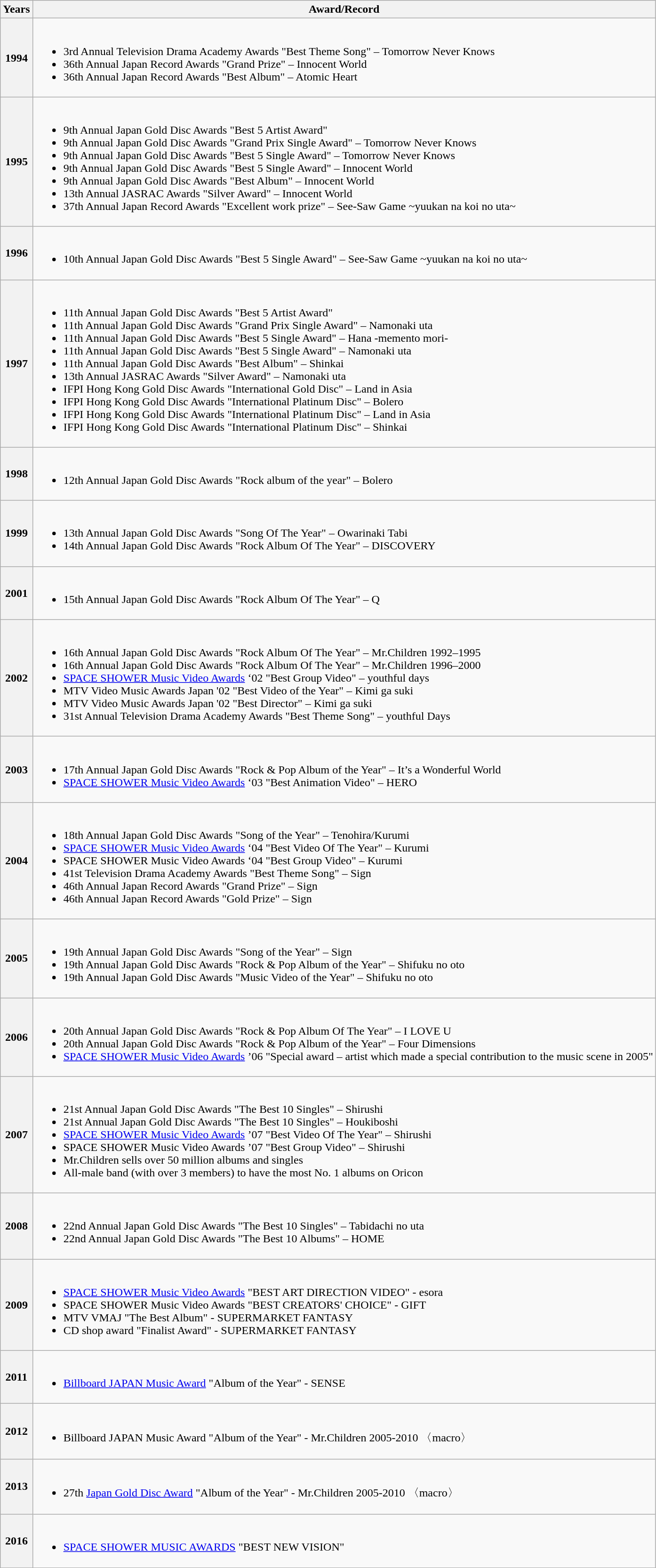<table class="wikitable">
<tr>
<th align="left">Years</th>
<th align="left">Award/Record</th>
</tr>
<tr>
<th align="center">1994</th>
<td align="left"><br><ul><li>3rd Annual Television Drama Academy Awards "Best Theme Song" – Tomorrow Never Knows</li><li>36th Annual Japan Record Awards "Grand Prize" – Innocent World</li><li>36th Annual Japan Record Awards "Best Album" – Atomic Heart</li></ul></td>
</tr>
<tr>
<th align="center">1995</th>
<td align="left"><br><ul><li>9th Annual Japan Gold Disc Awards "Best 5 Artist Award"</li><li>9th Annual Japan Gold Disc Awards "Grand Prix Single Award" – Tomorrow Never Knows</li><li>9th Annual Japan Gold Disc Awards "Best 5 Single Award" – Tomorrow Never Knows</li><li>9th Annual Japan Gold Disc Awards "Best 5 Single Award" – Innocent World</li><li>9th Annual Japan Gold Disc Awards "Best Album" – Innocent World</li><li>13th Annual JASRAC Awards "Silver Award" – Innocent World</li><li>37th Annual Japan Record Awards "Excellent work prize" – See-Saw Game ~yuukan na koi no uta~</li></ul></td>
</tr>
<tr>
<th align="center">1996</th>
<td align="left"><br><ul><li>10th Annual Japan Gold Disc Awards "Best 5 Single Award" – See-Saw Game ~yuukan na koi no uta~</li></ul></td>
</tr>
<tr>
<th align="center">1997</th>
<td align="left"><br><ul><li>11th Annual Japan Gold Disc Awards "Best 5 Artist Award"</li><li>11th Annual Japan Gold Disc Awards "Grand Prix Single Award" – Namonaki uta</li><li>11th Annual Japan Gold Disc Awards "Best 5 Single Award" – Hana -memento mori-</li><li>11th Annual Japan Gold Disc Awards "Best 5 Single Award" – Namonaki uta</li><li>11th Annual Japan Gold Disc Awards "Best Album" – Shinkai</li><li>13th Annual JASRAC Awards "Silver Award" – Namonaki uta</li><li>IFPI Hong Kong Gold Disc Awards "International Gold Disc" – Land in Asia</li><li>IFPI Hong Kong Gold Disc Awards "International Platinum Disc" – Bolero</li><li>IFPI Hong Kong Gold Disc Awards "International Platinum Disc" – Land in Asia</li><li>IFPI Hong Kong Gold Disc Awards "International Platinum Disc" – Shinkai</li></ul></td>
</tr>
<tr>
<th align="center">1998</th>
<td align="left"><br><ul><li>12th Annual Japan Gold Disc Awards "Rock album of the year" – Bolero</li></ul></td>
</tr>
<tr>
<th align="center">1999</th>
<td align="left"><br><ul><li>13th Annual Japan Gold Disc Awards "Song Of The Year" – Owarinaki Tabi</li><li>14th Annual Japan Gold Disc Awards "Rock Album Of The Year" – DISCOVERY</li></ul></td>
</tr>
<tr>
<th align="center">2001</th>
<td align="left"><br><ul><li>15th Annual Japan Gold Disc Awards "Rock Album Of The Year" – Q</li></ul></td>
</tr>
<tr>
<th align="center">2002</th>
<td align="left"><br><ul><li>16th Annual Japan Gold Disc Awards "Rock Album Of The Year" – Mr.Children 1992–1995</li><li>16th Annual Japan Gold Disc Awards "Rock Album Of The Year" – Mr.Children 1996–2000</li><li><a href='#'>SPACE SHOWER Music Video Awards</a> ‘02 "Best Group Video" – youthful days</li><li>MTV Video Music Awards Japan '02 "Best Video of the Year" – Kimi ga suki</li><li>MTV Video Music Awards Japan '02 "Best Director" – Kimi ga suki</li><li>31st Annual Television Drama Academy Awards "Best Theme Song" – youthful Days</li></ul></td>
</tr>
<tr>
<th align="center">2003</th>
<td align="left"><br><ul><li>17th Annual Japan Gold Disc Awards "Rock & Pop Album of the Year" – It’s a Wonderful World</li><li><a href='#'>SPACE SHOWER Music Video Awards</a> ‘03 "Best Animation Video" – HERO</li></ul></td>
</tr>
<tr>
<th align="center">2004</th>
<td align="left"><br><ul><li>18th Annual Japan Gold Disc Awards "Song of the Year" – Tenohira/Kurumi</li><li><a href='#'>SPACE SHOWER Music Video Awards</a> ‘04 "Best Video Of The Year" – Kurumi</li><li>SPACE SHOWER Music Video Awards ‘04 "Best Group Video" – Kurumi</li><li>41st Television Drama Academy Awards "Best Theme Song" – Sign</li><li>46th Annual Japan Record Awards "Grand Prize" – Sign</li><li>46th Annual Japan Record Awards "Gold Prize" – Sign</li></ul></td>
</tr>
<tr>
<th align="center">2005</th>
<td align="left"><br><ul><li>19th Annual Japan Gold Disc Awards "Song of the Year" – Sign</li><li>19th Annual Japan Gold Disc Awards "Rock & Pop Album of the Year" – Shifuku no oto</li><li>19th Annual Japan Gold Disc Awards "Music Video of the Year" – Shifuku no oto</li></ul></td>
</tr>
<tr>
<th align="center">2006</th>
<td align="left"><br><ul><li>20th Annual Japan Gold Disc Awards "Rock & Pop Album Of The Year" – I LOVE U</li><li>20th Annual Japan Gold Disc Awards "Rock & Pop Album of the Year" – Four Dimensions</li><li><a href='#'>SPACE SHOWER Music Video Awards</a> ’06 "Special award – artist which made a special contribution to the music scene in 2005"</li></ul></td>
</tr>
<tr>
<th align="center">2007</th>
<td align="left"><br><ul><li>21st Annual Japan Gold Disc Awards "The Best 10 Singles" – Shirushi</li><li>21st Annual Japan Gold Disc Awards "The Best 10 Singles" – Houkiboshi</li><li><a href='#'>SPACE SHOWER Music Video Awards</a> ’07 "Best Video Of The Year" – Shirushi</li><li>SPACE SHOWER Music Video Awards ’07 "Best Group Video" – Shirushi</li><li>Mr.Children sells over 50 million albums and singles</li><li>All-male band (with over 3 members) to have the most No. 1 albums on Oricon</li></ul></td>
</tr>
<tr>
<th align="center">2008</th>
<td align="left"><br><ul><li>22nd Annual Japan Gold Disc Awards "The Best 10 Singles" – Tabidachi no uta</li><li>22nd Annual Japan Gold Disc Awards "The Best 10 Albums" – HOME</li></ul></td>
</tr>
<tr>
<th>2009</th>
<td><br><ul><li><a href='#'>SPACE SHOWER Music Video Awards</a> "BEST ART DIRECTION VIDEO" -  esora</li><li>SPACE SHOWER Music Video Awards "BEST CREATORS' CHOICE" -  GIFT</li><li>MTV VMAJ "The Best Album" - SUPERMARKET FANTASY</li><li>CD shop award "Finalist Award" - SUPERMARKET FANTASY</li></ul></td>
</tr>
<tr>
<th>2011</th>
<td><br><ul><li><a href='#'>Billboard JAPAN Music Award</a> "Album of the Year" - SENSE</li></ul></td>
</tr>
<tr>
<th>2012</th>
<td><br><ul><li>Billboard JAPAN Music Award "Album of the Year" - Mr.Children 2005-2010 〈macro〉</li></ul></td>
</tr>
<tr>
<th>2013</th>
<td><br><ul><li>27th <a href='#'>Japan Gold Disc Award</a> "Album of the Year" - Mr.Children 2005-2010 〈macro〉</li></ul></td>
</tr>
<tr>
<th>2016</th>
<td><br><ul><li><a href='#'>SPACE SHOWER MUSIC AWARDS</a>  "BEST NEW VISION"</li></ul></td>
</tr>
</table>
